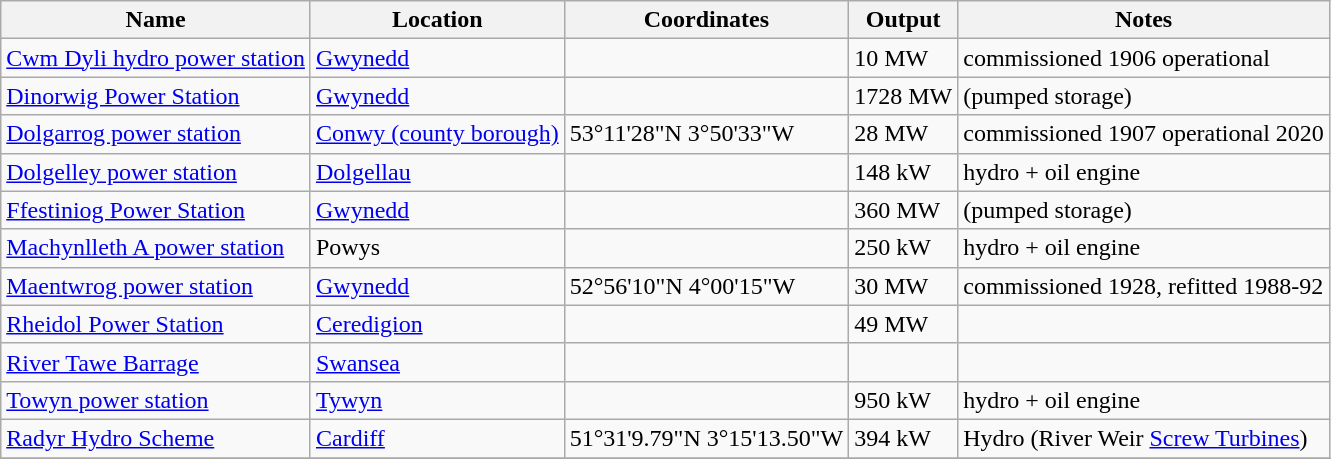<table class="wikitable sortable">
<tr>
<th>Name</th>
<th>Location</th>
<th>Coordinates</th>
<th>Output</th>
<th>Notes</th>
</tr>
<tr>
<td><a href='#'>Cwm Dyli hydro power station</a></td>
<td><a href='#'>Gwynedd</a></td>
<td></td>
<td>10 MW</td>
<td>commissioned 1906 operational</td>
</tr>
<tr>
<td><a href='#'>Dinorwig Power Station</a></td>
<td><a href='#'>Gwynedd</a></td>
<td></td>
<td>1728 MW</td>
<td>(pumped storage)</td>
</tr>
<tr>
<td><a href='#'>Dolgarrog power station</a></td>
<td><a href='#'>Conwy (county borough)</a></td>
<td>53°11'28"N 3°50'33"W</td>
<td>28 MW</td>
<td>commissioned 1907 operational 2020</td>
</tr>
<tr>
<td><a href='#'>Dolgelley power station</a></td>
<td><a href='#'>Dolgellau</a></td>
<td></td>
<td>148 kW</td>
<td>hydro + oil engine</td>
</tr>
<tr>
<td><a href='#'>Ffestiniog Power Station</a></td>
<td><a href='#'>Gwynedd</a></td>
<td></td>
<td>360 MW</td>
<td>(pumped storage)</td>
</tr>
<tr>
<td><a href='#'>Machynlleth A power station</a></td>
<td>Powys</td>
<td></td>
<td>250 kW</td>
<td>hydro + oil engine</td>
</tr>
<tr>
<td><a href='#'>Maentwrog power station</a></td>
<td><a href='#'>Gwynedd</a></td>
<td>52°56'10"N 4°00'15"W</td>
<td>30 MW</td>
<td>commissioned 1928, refitted 1988-92</td>
</tr>
<tr>
<td><a href='#'>Rheidol Power Station</a></td>
<td><a href='#'>Ceredigion</a></td>
<td></td>
<td>49 MW</td>
<td></td>
</tr>
<tr>
<td><a href='#'>River Tawe Barrage</a></td>
<td><a href='#'>Swansea</a></td>
<td></td>
<td></td>
<td></td>
</tr>
<tr>
<td><a href='#'>Towyn power station</a></td>
<td><a href='#'>Tywyn</a></td>
<td></td>
<td>950 kW</td>
<td>hydro + oil engine</td>
</tr>
<tr>
<td><a href='#'>Radyr Hydro Scheme</a></td>
<td><a href='#'>Cardiff</a></td>
<td>51°31'9.79"N 3°15'13.50"W</td>
<td>394 kW</td>
<td>Hydro (River Weir <a href='#'>Screw Turbines</a>)</td>
</tr>
<tr>
</tr>
</table>
